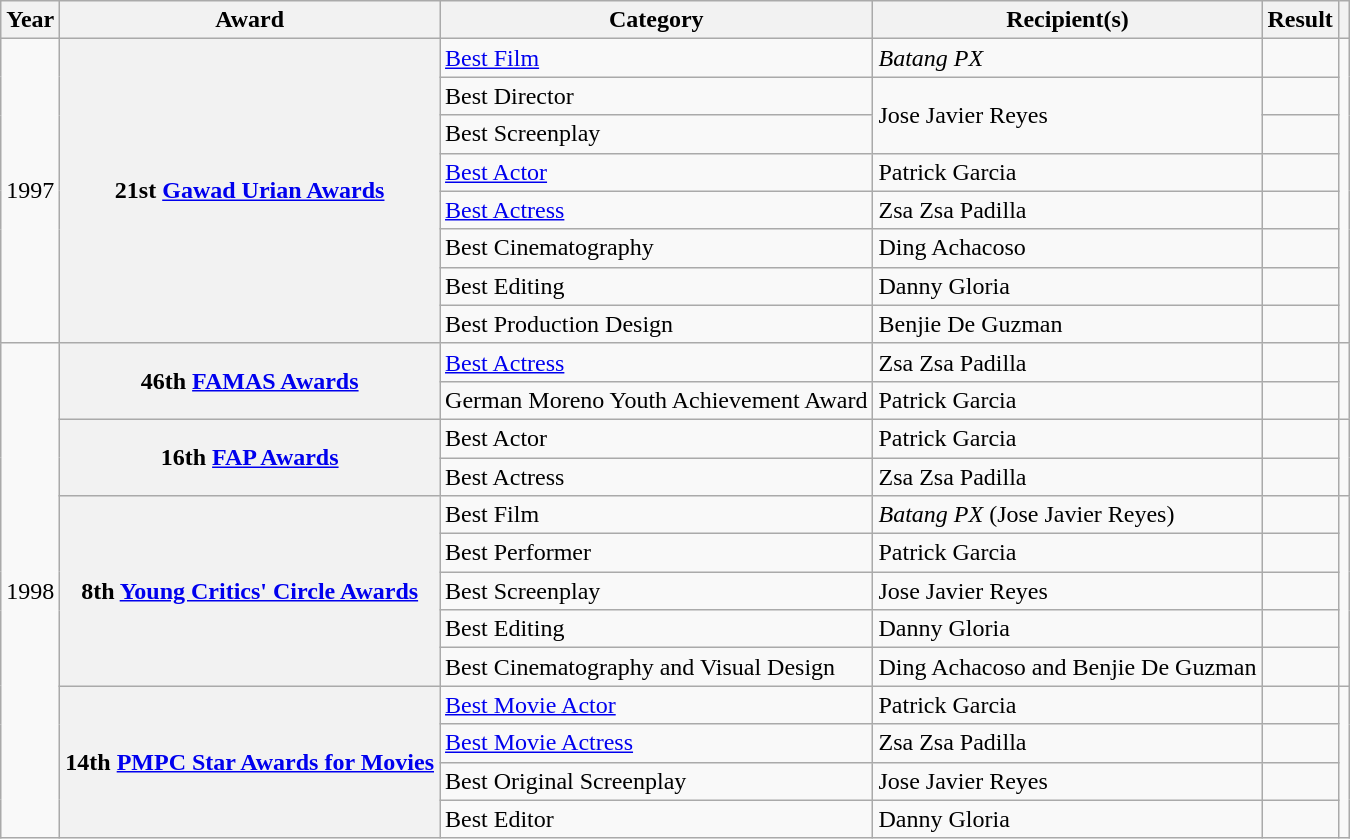<table class="wikitable sortable plainrowheaders">
<tr>
<th scope="col" data-sort-type="date">Year</th>
<th scope="col">Award</th>
<th scope="col">Category</th>
<th scope="col">Recipient(s)</th>
<th scope="col">Result</th>
<th scope="col" class="unsortable"></th>
</tr>
<tr>
<td rowspan="8">1997</td>
<th rowspan="8" scope="row">21st <a href='#'>Gawad Urian Awards</a></th>
<td><a href='#'>Best Film</a></td>
<td><em>Batang PX</em></td>
<td></td>
<td rowspan="8"></td>
</tr>
<tr>
<td>Best Director</td>
<td rowspan="2">Jose Javier Reyes</td>
<td></td>
</tr>
<tr>
<td>Best Screenplay</td>
<td></td>
</tr>
<tr>
<td><a href='#'>Best Actor</a></td>
<td>Patrick Garcia</td>
<td></td>
</tr>
<tr>
<td><a href='#'>Best Actress</a></td>
<td>Zsa Zsa Padilla</td>
<td></td>
</tr>
<tr>
<td>Best Cinematography</td>
<td>Ding Achacoso</td>
<td></td>
</tr>
<tr>
<td>Best Editing</td>
<td>Danny Gloria</td>
<td></td>
</tr>
<tr>
<td>Best Production Design</td>
<td>Benjie De Guzman</td>
<td></td>
</tr>
<tr>
<td rowspan="13">1998</td>
<th rowspan="2" scope="row">46th <a href='#'>FAMAS Awards</a></th>
<td><a href='#'>Best Actress</a></td>
<td>Zsa Zsa Padilla</td>
<td></td>
</tr>
<tr>
<td>German Moreno Youth Achievement Award</td>
<td>Patrick Garcia</td>
<td></td>
</tr>
<tr>
<th rowspan="2" scope="row">16th <a href='#'>FAP Awards</a></th>
<td>Best Actor</td>
<td>Patrick Garcia</td>
<td></td>
<td rowspan="2"></td>
</tr>
<tr>
<td>Best Actress</td>
<td>Zsa Zsa Padilla</td>
<td></td>
</tr>
<tr>
<th rowspan="5" scope="row">8th <a href='#'>Young Critics' Circle Awards</a></th>
<td>Best Film</td>
<td><em>Batang PX</em> (Jose Javier Reyes)</td>
<td></td>
<td rowspan="5"></td>
</tr>
<tr>
<td>Best Performer</td>
<td>Patrick Garcia</td>
<td></td>
</tr>
<tr>
<td>Best Screenplay</td>
<td>Jose Javier Reyes</td>
<td></td>
</tr>
<tr>
<td>Best Editing</td>
<td>Danny Gloria</td>
<td></td>
</tr>
<tr>
<td>Best Cinematography and Visual Design</td>
<td>Ding Achacoso and Benjie De Guzman</td>
<td></td>
</tr>
<tr>
<th rowspan="4" scope="row">14th <a href='#'>PMPC Star Awards for Movies</a></th>
<td><a href='#'>Best Movie Actor</a></td>
<td>Patrick Garcia</td>
<td></td>
<td rowspan="4"></td>
</tr>
<tr>
<td><a href='#'>Best Movie Actress</a></td>
<td>Zsa Zsa Padilla</td>
<td></td>
</tr>
<tr>
<td>Best Original Screenplay</td>
<td>Jose Javier Reyes</td>
<td></td>
</tr>
<tr>
<td>Best Editor</td>
<td>Danny Gloria</td>
<td></td>
</tr>
</table>
